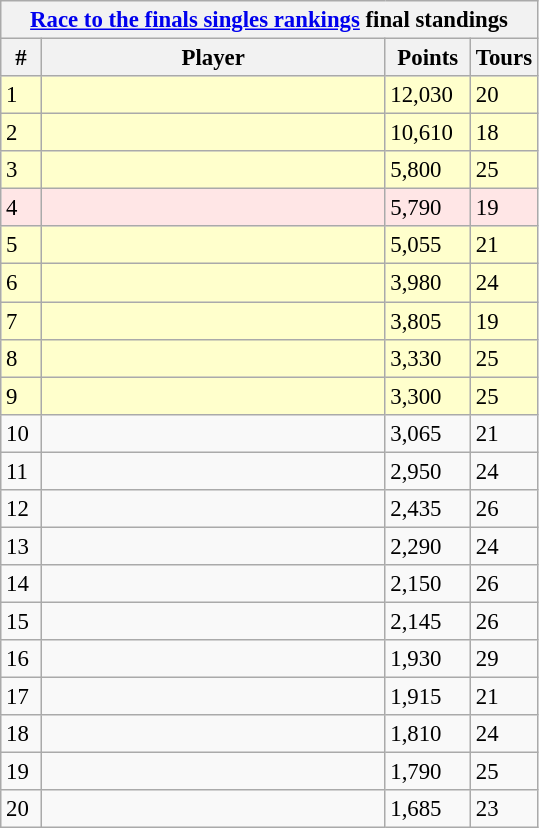<table class="wikitable" style="font-size:95%">
<tr>
<th colspan="4"><a href='#'>Race to the finals singles rankings</a> final standings</th>
</tr>
<tr>
<th width="20">#</th>
<th width="222">Player</th>
<th width="50">Points</th>
<th width="30">Tours</th>
</tr>
<tr bgcolor="#ffffcc">
<td>1</td>
<td align="left"></td>
<td>12,030</td>
<td>20</td>
</tr>
<tr bgcolor="#ffffcc">
<td>2</td>
<td align="left"></td>
<td>10,610</td>
<td>18</td>
</tr>
<tr bgcolor="#ffffcc">
<td>3</td>
<td align="left"></td>
<td>5,800</td>
<td>25</td>
</tr>
<tr bgcolor="#FFE6E6">
<td>4</td>
<td align="left"></td>
<td>5,790</td>
<td>19</td>
</tr>
<tr bgcolor="#ffffcc">
<td>5</td>
<td align="left"></td>
<td>5,055</td>
<td>21</td>
</tr>
<tr bgcolor="#ffffcc">
<td>6</td>
<td align="left"></td>
<td>3,980</td>
<td>24</td>
</tr>
<tr bgcolor="#ffffcc">
<td>7</td>
<td align="left"></td>
<td>3,805</td>
<td>19</td>
</tr>
<tr bgcolor="#ffffcc">
<td>8</td>
<td align="left"></td>
<td>3,330</td>
<td>25</td>
</tr>
<tr bgcolor="#ffffcc">
<td>9</td>
<td align="left"></td>
<td>3,300</td>
<td>25</td>
</tr>
<tr>
<td>10</td>
<td align="left"></td>
<td>3,065</td>
<td>21</td>
</tr>
<tr>
<td>11</td>
<td align="left"></td>
<td>2,950</td>
<td>24</td>
</tr>
<tr>
<td>12</td>
<td align="left"></td>
<td>2,435</td>
<td>26</td>
</tr>
<tr>
<td>13</td>
<td align="left"></td>
<td>2,290</td>
<td>24</td>
</tr>
<tr>
<td>14</td>
<td align="left"></td>
<td>2,150</td>
<td>26</td>
</tr>
<tr>
<td>15</td>
<td align="left"></td>
<td>2,145</td>
<td>26</td>
</tr>
<tr>
<td>16</td>
<td align="left"></td>
<td>1,930</td>
<td>29</td>
</tr>
<tr>
<td>17</td>
<td align="left"></td>
<td>1,915</td>
<td>21</td>
</tr>
<tr>
<td>18</td>
<td align="left"></td>
<td>1,810</td>
<td>24</td>
</tr>
<tr>
<td>19</td>
<td align="left"></td>
<td>1,790</td>
<td>25</td>
</tr>
<tr>
<td>20</td>
<td align="left"></td>
<td>1,685</td>
<td>23</td>
</tr>
</table>
